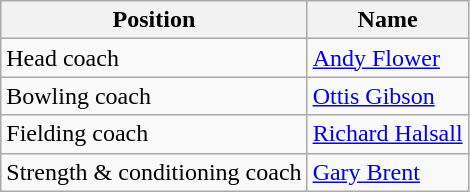<table class="wikitable" style="text-align:left;">
<tr>
<th>Position</th>
<th>Name</th>
</tr>
<tr>
<td>Head coach</td>
<td><a href='#'>Andy Flower</a></td>
</tr>
<tr>
<td>Bowling coach</td>
<td><a href='#'>Ottis Gibson</a></td>
</tr>
<tr>
<td>Fielding coach</td>
<td><a href='#'>Richard Halsall</a></td>
</tr>
<tr>
<td>Strength & conditioning coach</td>
<td><a href='#'>Gary Brent</a></td>
</tr>
</table>
